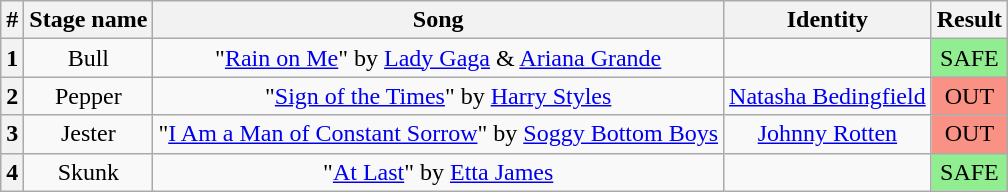<table class="wikitable plainrowheaders" style="text-align: center;">
<tr>
<th>#</th>
<th>Stage name</th>
<th>Song</th>
<th>Identity</th>
<th>Result</th>
</tr>
<tr>
<th>1</th>
<td>Bull</td>
<td>"<a href='#'>Rain on Me</a>" by <a href='#'>Lady Gaga</a> & <a href='#'>Ariana Grande</a></td>
<td></td>
<td bgcolor=lightgreen>SAFE</td>
</tr>
<tr>
<th>2</th>
<td>Pepper</td>
<td>"<a href='#'>Sign of the Times</a>" by <a href='#'>Harry Styles</a></td>
<td><a href='#'>Natasha Bedingfield</a></td>
<td bgcolor=#F99185>OUT</td>
</tr>
<tr>
<th>3</th>
<td>Jester</td>
<td>"<a href='#'>I Am a Man of Constant Sorrow</a>" by <a href='#'>Soggy Bottom Boys</a></td>
<td><a href='#'>Johnny Rotten</a></td>
<td bgcolor=#F99185>OUT</td>
</tr>
<tr>
<th>4</th>
<td>Skunk</td>
<td>"<a href='#'>At Last</a>" by <a href='#'>Etta James</a></td>
<td></td>
<td bgcolor=lightgreen>SAFE</td>
</tr>
</table>
